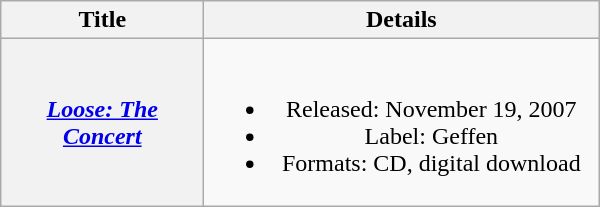<table class="wikitable plainrowheaders" style="text-align:center;">
<tr>
<th scope="col" style="width:8em;">Title</th>
<th scope="col" style="width:16em;">Details</th>
</tr>
<tr>
<th scope="row"><em><a href='#'>Loose: The Concert</a></em></th>
<td><br><ul><li>Released: November 19, 2007</li><li>Label: Geffen</li><li>Formats: CD, digital download</li></ul></td>
</tr>
</table>
